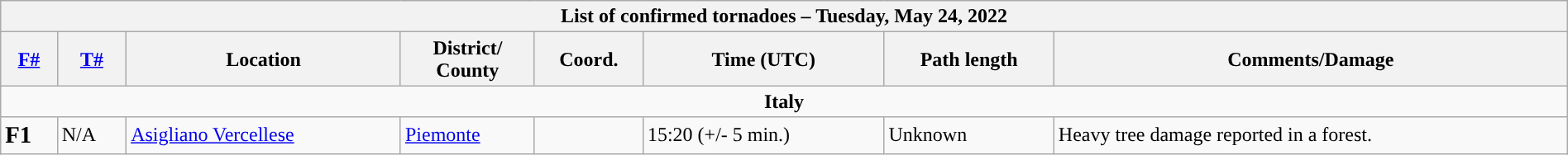<table class="wikitable collapsible" width="100%">
<tr>
<th colspan="8">List of confirmed tornadoes – Tuesday, May 24, 2022</th>
</tr>
<tr>
<th><a href='#'>F#</a></th>
<th><a href='#'>T#</a></th>
<th>Location</th>
<th>District/<br>County</th>
<th>Coord.</th>
<th>Time (UTC)</th>
<th>Path length</th>
<th>Comments/Damage</th>
</tr>
<tr>
<td colspan="8" align=center><strong>Italy</strong></td>
</tr>
<tr>
<td><big><strong>F1</strong></big></td>
<td>N/A</td>
<td><a href='#'>Asigliano Vercellese</a></td>
<td><a href='#'>Piemonte</a></td>
<td></td>
<td>15:20 (+/- 5 min.)</td>
<td>Unknown</td>
<td>Heavy tree damage reported in a forest.</td>
</tr>
</table>
